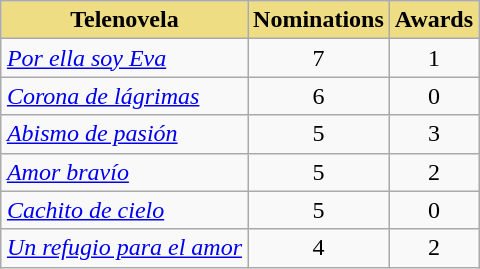<table class="wikitable sortable" style="margin:1em auto;">
<tr>
<th style="background-color:#EEDD82;">Telenovela</th>
<th style="background-color:#EEDD82;">Nominations</th>
<th style="background-color:#EEDD82;">Awards</th>
</tr>
<tr>
<td><em><a href='#'>Por ella soy Eva</a></em></td>
<td style="text-align:center;">7</td>
<td style="text-align:center;">1</td>
</tr>
<tr>
<td><em><a href='#'>Corona de lágrimas</a></em></td>
<td style="text-align:center;">6</td>
<td style="text-align:center;">0</td>
</tr>
<tr>
<td><em><a href='#'>Abismo de pasión</a></em></td>
<td style="text-align:center;">5</td>
<td style="text-align:center;">3</td>
</tr>
<tr>
<td><em><a href='#'>Amor bravío</a></em></td>
<td style="text-align:center;">5</td>
<td style="text-align:center;">2</td>
</tr>
<tr>
<td><em><a href='#'>Cachito de cielo</a></em></td>
<td style="text-align:center;">5</td>
<td style="text-align:center;">0</td>
</tr>
<tr>
<td><em><a href='#'>Un refugio para el amor</a></em></td>
<td style="text-align:center;">4</td>
<td style="text-align:center;">2</td>
</tr>
</table>
